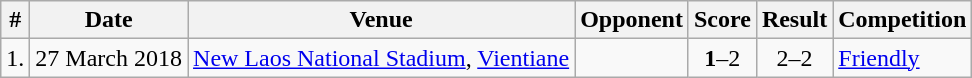<table class="wikitable">
<tr>
<th>#</th>
<th>Date</th>
<th>Venue</th>
<th>Opponent</th>
<th>Score</th>
<th>Result</th>
<th>Competition</th>
</tr>
<tr>
<td>1.</td>
<td>27 March 2018</td>
<td><a href='#'>New Laos National Stadium</a>, <a href='#'>Vientiane</a></td>
<td></td>
<td align=center><strong>1</strong>–2</td>
<td align=center>2–2</td>
<td><a href='#'>Friendly</a></td>
</tr>
</table>
